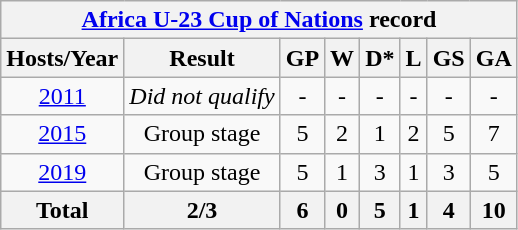<table class="wikitable" style="text-align: center;">
<tr>
<th colspan=9><a href='#'>Africa U-23 Cup of Nations</a> record</th>
</tr>
<tr>
<th>Hosts/Year</th>
<th>Result</th>
<th>GP</th>
<th>W</th>
<th>D*</th>
<th>L</th>
<th>GS</th>
<th>GA</th>
</tr>
<tr>
<td> <a href='#'>2011</a></td>
<td><em>Did not qualify</em></td>
<td>-</td>
<td>-</td>
<td>-</td>
<td>-</td>
<td>-</td>
<td>-</td>
</tr>
<tr>
<td> <a href='#'>2015</a></td>
<td>Group stage</td>
<td>5</td>
<td>2</td>
<td>1</td>
<td>2</td>
<td>5</td>
<td>7</td>
</tr>
<tr>
<td> <a href='#'>2019</a></td>
<td>Group stage</td>
<td>5</td>
<td>1</td>
<td>3</td>
<td>1</td>
<td>3</td>
<td>5</td>
</tr>
<tr>
<th>Total</th>
<th>2/3</th>
<th>6</th>
<th>0</th>
<th>5</th>
<th>1</th>
<th>4</th>
<th>10</th>
</tr>
</table>
